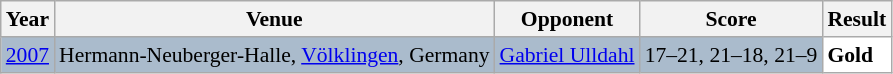<table class="sortable wikitable" style="font-size: 90%;">
<tr>
<th>Year</th>
<th>Venue</th>
<th>Opponent</th>
<th>Score</th>
<th>Result</th>
</tr>
<tr style="background:#AABBCC">
<td align="center"><a href='#'>2007</a></td>
<td align="left">Hermann-Neuberger-Halle, <a href='#'>Völklingen</a>, Germany</td>
<td align="left"> <a href='#'>Gabriel Ulldahl</a></td>
<td align="left">17–21, 21–18, 21–9</td>
<td style="text-align:left; background:white"> <strong>Gold</strong></td>
</tr>
</table>
